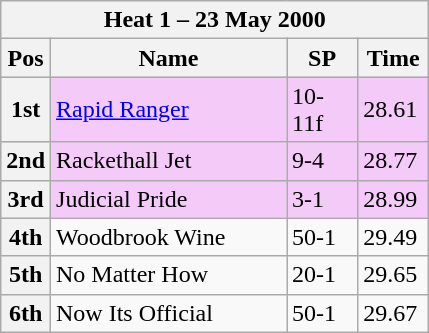<table class="wikitable">
<tr>
<th colspan="6">Heat 1 – 23 May 2000</th>
</tr>
<tr>
<th width=20>Pos</th>
<th width=150>Name</th>
<th width=40>SP</th>
<th width=40>Time</th>
</tr>
<tr style="background: #f4caf9;">
<th>1st</th>
<td><a href='#'>Rapid Ranger</a></td>
<td>10-11f</td>
<td>28.61</td>
</tr>
<tr style="background: #f4caf9;">
<th>2nd</th>
<td>Rackethall Jet</td>
<td>9-4</td>
<td>28.77</td>
</tr>
<tr style="background: #f4caf9;">
<th>3rd</th>
<td>Judicial Pride</td>
<td>3-1</td>
<td>28.99</td>
</tr>
<tr>
<th>4th</th>
<td>Woodbrook Wine</td>
<td>50-1</td>
<td>29.49</td>
</tr>
<tr>
<th>5th</th>
<td>No Matter How</td>
<td>20-1</td>
<td>29.65</td>
</tr>
<tr>
<th>6th</th>
<td>Now Its Official</td>
<td>50-1</td>
<td>29.67</td>
</tr>
</table>
